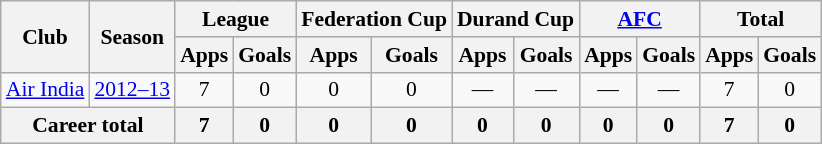<table class="wikitable" style="font-size:90%; text-align:center;">
<tr>
<th rowspan="2">Club</th>
<th rowspan="2">Season</th>
<th colspan="2">League</th>
<th colspan="2">Federation Cup</th>
<th colspan="2">Durand Cup</th>
<th colspan="2"><a href='#'>AFC</a></th>
<th colspan="2">Total</th>
</tr>
<tr>
<th>Apps</th>
<th>Goals</th>
<th>Apps</th>
<th>Goals</th>
<th>Apps</th>
<th>Goals</th>
<th>Apps</th>
<th>Goals</th>
<th>Apps</th>
<th>Goals</th>
</tr>
<tr>
<td rowspan="1"><a href='#'>Air India</a></td>
<td><a href='#'>2012–13</a></td>
<td>7</td>
<td>0</td>
<td>0</td>
<td>0</td>
<td>—</td>
<td>—</td>
<td>—</td>
<td>—</td>
<td>7</td>
<td>0</td>
</tr>
<tr>
<th colspan="2">Career total</th>
<th>7</th>
<th>0</th>
<th>0</th>
<th>0</th>
<th>0</th>
<th>0</th>
<th>0</th>
<th>0</th>
<th>7</th>
<th>0</th>
</tr>
</table>
